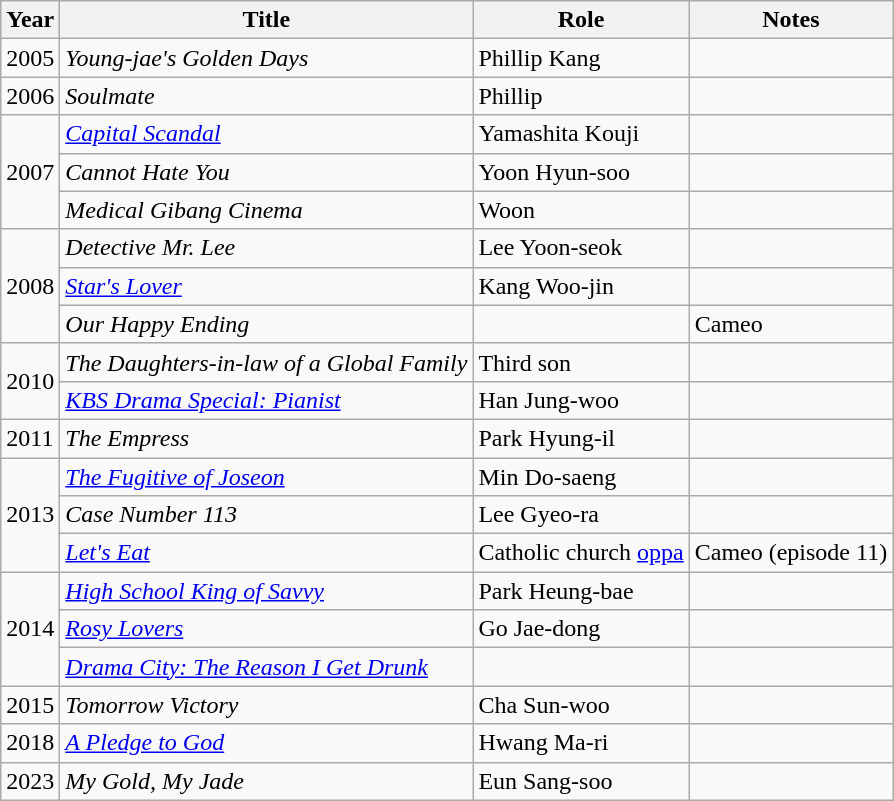<table class="wikitable">
<tr>
<th>Year</th>
<th>Title</th>
<th>Role</th>
<th>Notes</th>
</tr>
<tr>
<td>2005</td>
<td><em>Young-jae's Golden Days</em></td>
<td>Phillip Kang</td>
<td></td>
</tr>
<tr>
<td>2006</td>
<td><em>Soulmate</em></td>
<td>Phillip</td>
<td></td>
</tr>
<tr>
<td rowspan=3>2007</td>
<td><em><a href='#'>Capital Scandal</a></em></td>
<td>Yamashita Kouji</td>
<td></td>
</tr>
<tr>
<td><em>Cannot Hate You</em></td>
<td>Yoon Hyun-soo</td>
<td></td>
</tr>
<tr>
<td><em>Medical Gibang Cinema</em></td>
<td>Woon</td>
<td></td>
</tr>
<tr>
<td rowspan=3>2008</td>
<td><em>Detective Mr. Lee</em></td>
<td>Lee Yoon-seok</td>
<td></td>
</tr>
<tr>
<td><em><a href='#'>Star's Lover</a></em></td>
<td>Kang Woo-jin</td>
<td></td>
</tr>
<tr>
<td><em>Our Happy Ending</em></td>
<td></td>
<td>Cameo</td>
</tr>
<tr>
<td rowspan=2>2010</td>
<td><em>The Daughters-in-law of a Global Family</em></td>
<td>Third son</td>
<td></td>
</tr>
<tr>
<td><em><a href='#'>KBS Drama Special: Pianist</a></em></td>
<td>Han Jung-woo</td>
<td></td>
</tr>
<tr>
<td>2011</td>
<td><em>The Empress</em></td>
<td>Park Hyung-il</td>
<td></td>
</tr>
<tr>
<td rowspan=3>2013</td>
<td><em><a href='#'>The Fugitive of Joseon</a></em></td>
<td>Min Do-saeng</td>
<td></td>
</tr>
<tr>
<td><em>Case Number 113</em></td>
<td>Lee Gyeo-ra</td>
<td></td>
</tr>
<tr>
<td><em><a href='#'>Let's Eat</a></em></td>
<td>Catholic church <a href='#'>oppa</a></td>
<td>Cameo (episode 11)</td>
</tr>
<tr>
<td rowspan=3>2014</td>
<td><em><a href='#'>High School King of Savvy</a></em></td>
<td>Park Heung-bae</td>
<td></td>
</tr>
<tr>
<td><em><a href='#'>Rosy Lovers</a></em></td>
<td>Go Jae-dong</td>
<td></td>
</tr>
<tr>
<td><em><a href='#'>Drama City: The Reason I Get Drunk</a></em></td>
<td></td>
<td></td>
</tr>
<tr>
<td>2015</td>
<td><em>Tomorrow Victory</em></td>
<td>Cha Sun-woo</td>
<td></td>
</tr>
<tr>
<td>2018</td>
<td><em><a href='#'>A Pledge to God</a></em></td>
<td>Hwang Ma-ri</td>
<td></td>
</tr>
<tr>
<td>2023</td>
<td><em>My Gold, My Jade</em></td>
<td>Eun Sang-soo</td>
<td></td>
</tr>
</table>
